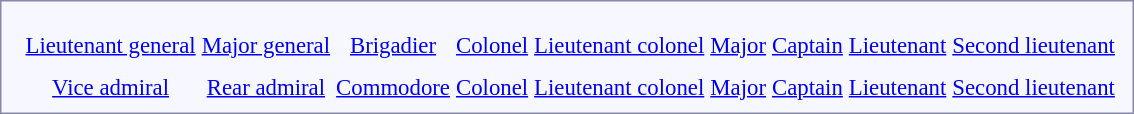<table style="border:1px solid #8888aa; background-color:#f7f8ff; padding:5px; font-size:95%; margin: 0px 12px 12px 0px;">
<tr style="text-align:center;">
<td rowspan=2><strong><br></strong><br></td>
<td colspan=4 rowspan=6></td>
<td colspan=2></td>
<td colspan=2></td>
<td colspan=2></td>
<td colspan=2></td>
<td colspan=2></td>
<td colspan=2></td>
<td colspan=2></td>
<td colspan=3></td>
<td colspan=3></td>
<td colspan=12></td>
</tr>
<tr style="text-align:center;">
<td colspan=2><a href='#'>Lieutenant general</a></td>
<td colspan=2><a href='#'>Major general</a></td>
<td colspan=2><a href='#'>Brigadier</a></td>
<td colspan=2><a href='#'>Colonel</a></td>
<td colspan=2><a href='#'>Lieutenant colonel</a></td>
<td colspan=2><a href='#'>Major</a></td>
<td colspan=2><a href='#'>Captain</a></td>
<td colspan=3><a href='#'>Lieutenant</a></td>
<td colspan=3><a href='#'>Second lieutenant</a></td>
<td colspan=12></td>
</tr>
<tr style="text-align:center;">
<td rowspan=1><strong></strong><br></td>
<td colspan=2><a href='#'>Vice admiral</a></td>
<td colspan=2><a href='#'>Rear admiral</a></td>
<td colspan=2><a href='#'>Commodore</a></td>
<td colspan=2><a href='#'>Colonel</a></td>
<td colspan=2><a href='#'>Lieutenant colonel</a></td>
<td colspan=2><a href='#'>Major</a></td>
<td colspan=2><a href='#'>Captain</a></td>
<td colspan=3><a href='#'>Lieutenant</a></td>
<td colspan=3><a href='#'>Second lieutenant</a></td>
<td colspan=12></td>
</tr>
</table>
